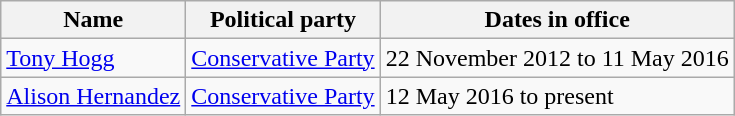<table class="wikitable">
<tr>
<th>Name</th>
<th>Political party</th>
<th>Dates in office</th>
</tr>
<tr>
<td><a href='#'>Tony Hogg</a></td>
<td><a href='#'>Conservative Party</a></td>
<td>22 November 2012 to 11 May 2016</td>
</tr>
<tr>
<td><a href='#'>Alison Hernandez</a></td>
<td><a href='#'>Conservative Party</a></td>
<td>12 May 2016 to present</td>
</tr>
</table>
